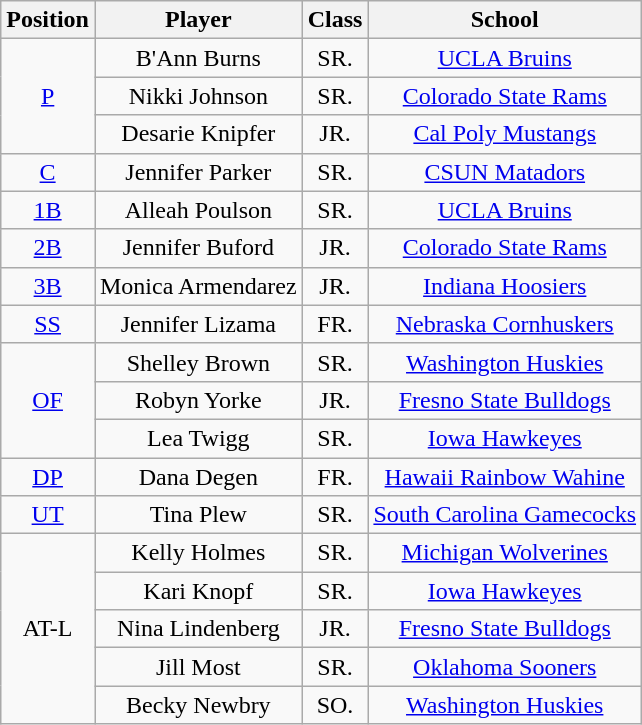<table class="wikitable">
<tr align=center>
<th>Position</th>
<th>Player</th>
<th>Class</th>
<th>School</th>
</tr>
<tr align=center>
<td rowspan=3><a href='#'>P</a></td>
<td>B'Ann Burns</td>
<td>SR.</td>
<td><a href='#'>UCLA Bruins</a></td>
</tr>
<tr align=center>
<td>Nikki Johnson</td>
<td>SR.</td>
<td><a href='#'>Colorado State Rams</a></td>
</tr>
<tr align=center>
<td>Desarie Knipfer</td>
<td>JR.</td>
<td><a href='#'>Cal Poly Mustangs</a></td>
</tr>
<tr align=center>
<td rowspan=1><a href='#'>C</a></td>
<td>Jennifer Parker</td>
<td>SR.</td>
<td><a href='#'>CSUN Matadors</a></td>
</tr>
<tr align=center>
<td rowspan=1><a href='#'>1B</a></td>
<td>Alleah Poulson</td>
<td>SR.</td>
<td><a href='#'>UCLA Bruins</a></td>
</tr>
<tr align=center>
<td rowspan=1><a href='#'>2B</a></td>
<td>Jennifer Buford</td>
<td>JR.</td>
<td><a href='#'>Colorado State Rams</a></td>
</tr>
<tr align=center>
<td rowspan=1><a href='#'>3B</a></td>
<td>Monica Armendarez</td>
<td>JR.</td>
<td><a href='#'>Indiana Hoosiers</a></td>
</tr>
<tr align=center>
<td rowspan=1><a href='#'>SS</a></td>
<td>Jennifer Lizama</td>
<td>FR.</td>
<td><a href='#'>Nebraska Cornhuskers</a></td>
</tr>
<tr align=center>
<td rowspan=3><a href='#'>OF</a></td>
<td>Shelley Brown</td>
<td>SR.</td>
<td><a href='#'>Washington Huskies</a></td>
</tr>
<tr align=center>
<td>Robyn Yorke</td>
<td>JR.</td>
<td><a href='#'>Fresno State Bulldogs</a></td>
</tr>
<tr align=center>
<td>Lea Twigg</td>
<td>SR.</td>
<td><a href='#'>Iowa Hawkeyes</a></td>
</tr>
<tr align=center>
<td rowspan=1><a href='#'>DP</a></td>
<td>Dana Degen</td>
<td>FR.</td>
<td><a href='#'>Hawaii Rainbow Wahine</a></td>
</tr>
<tr align=center>
<td rowspan=1><a href='#'>UT</a></td>
<td>Tina Plew</td>
<td>SR.</td>
<td><a href='#'>South Carolina Gamecocks</a></td>
</tr>
<tr align=center>
<td rowspan=5>AT-L</td>
<td>Kelly Holmes</td>
<td>SR.</td>
<td><a href='#'>Michigan Wolverines</a></td>
</tr>
<tr align=center>
<td>Kari Knopf</td>
<td>SR.</td>
<td><a href='#'>Iowa Hawkeyes</a></td>
</tr>
<tr align=center>
<td>Nina Lindenberg</td>
<td>JR.</td>
<td><a href='#'>Fresno State Bulldogs</a></td>
</tr>
<tr align=center>
<td>Jill Most</td>
<td>SR.</td>
<td><a href='#'>Oklahoma Sooners</a></td>
</tr>
<tr align=center>
<td>Becky Newbry</td>
<td>SO.</td>
<td><a href='#'>Washington Huskies</a></td>
</tr>
</table>
